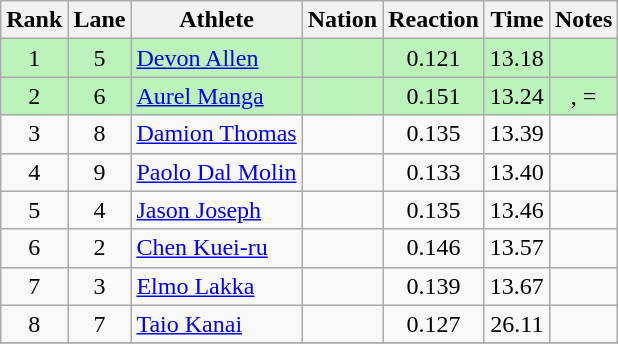<table class="wikitable sortable" style="text-align:center;">
<tr>
<th>Rank</th>
<th>Lane</th>
<th>Athlete</th>
<th>Nation</th>
<th>Reaction</th>
<th>Time</th>
<th>Notes</th>
</tr>
<tr bgcolor="#bbf3bb">
<td>1</td>
<td>5</td>
<td align="left"><a href='#'>Devon Allen</a></td>
<td align="left"></td>
<td>0.121</td>
<td>13.18</td>
<td></td>
</tr>
<tr bgcolor="#bbf3bb">
<td>2</td>
<td>6</td>
<td align="left"><a href='#'>Aurel Manga</a></td>
<td align="left"></td>
<td>0.151</td>
<td>13.24</td>
<td>, =</td>
</tr>
<tr>
<td>3</td>
<td>8</td>
<td align="left"><a href='#'>Damion Thomas</a></td>
<td align="left"></td>
<td>0.135</td>
<td>13.39</td>
<td></td>
</tr>
<tr>
<td>4</td>
<td>9</td>
<td align="left"><a href='#'>Paolo Dal Molin</a></td>
<td align="left"></td>
<td>0.133</td>
<td>13.40</td>
<td></td>
</tr>
<tr>
<td>5</td>
<td>4</td>
<td align="left"><a href='#'>Jason Joseph</a></td>
<td align="left"></td>
<td>0.135</td>
<td>13.46</td>
<td></td>
</tr>
<tr>
<td>6</td>
<td>2</td>
<td align="left"><a href='#'>Chen Kuei-ru</a></td>
<td align="left"></td>
<td>0.146</td>
<td>13.57</td>
<td></td>
</tr>
<tr>
<td>7</td>
<td>3</td>
<td align="left"><a href='#'>Elmo Lakka</a></td>
<td align="left"></td>
<td>0.139</td>
<td>13.67</td>
<td></td>
</tr>
<tr>
<td>8</td>
<td>7</td>
<td align="left"><a href='#'>Taio Kanai</a></td>
<td align="left"></td>
<td>0.127</td>
<td>26.11</td>
<td></td>
</tr>
<tr>
</tr>
</table>
